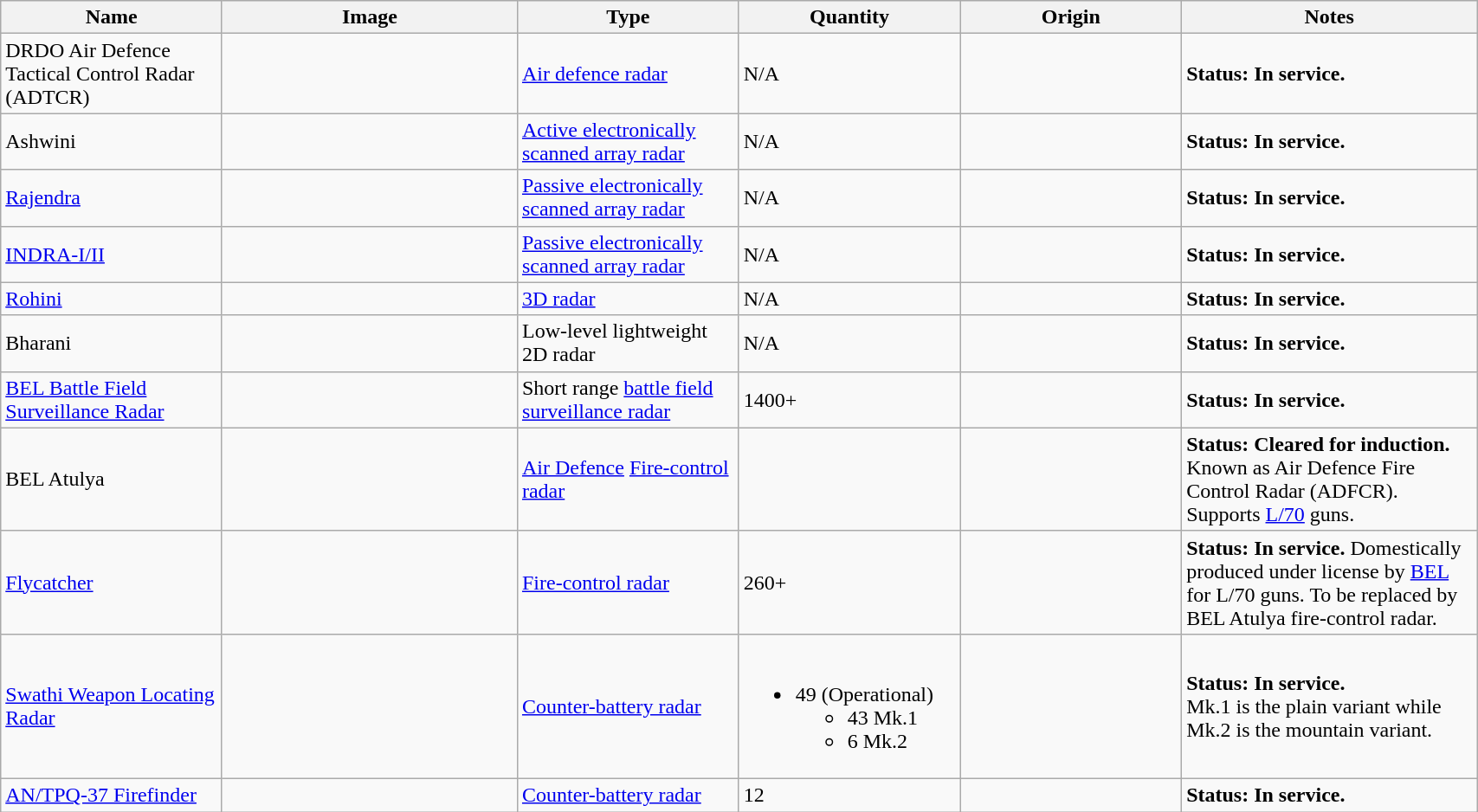<table class="wikitable" style="width:90%;">
<tr>
<th style="width:15%;">Name</th>
<th style="width:20%;">Image</th>
<th style="width:15%;">Type</th>
<th style="width:15%;">Quantity</th>
<th style="width:15%;">Origin</th>
<th>Notes</th>
</tr>
<tr>
<td>DRDO Air Defence Tactical Control Radar (ADTCR)</td>
<td></td>
<td><a href='#'>Air defence radar</a></td>
<td>N/A</td>
<td></td>
<td><strong>Status: In service.</strong></td>
</tr>
<tr>
<td>Ashwini</td>
<td></td>
<td><a href='#'>Active electronically scanned array radar</a></td>
<td>N/A</td>
<td></td>
<td><strong>Status: In service. </strong></td>
</tr>
<tr>
<td><a href='#'>Rajendra</a></td>
<td></td>
<td><a href='#'>Passive electronically scanned array radar</a></td>
<td>N/A</td>
<td></td>
<td><strong>Status: In service.</strong></td>
</tr>
<tr>
<td><a href='#'>INDRA-I/II</a></td>
<td></td>
<td><a href='#'>Passive electronically scanned array radar</a></td>
<td>N/A</td>
<td></td>
<td><strong>Status: In service.</strong></td>
</tr>
<tr>
<td><a href='#'>Rohini</a></td>
<td></td>
<td><a href='#'>3D radar</a></td>
<td>N/A</td>
<td></td>
<td><strong>Status: In service.</strong></td>
</tr>
<tr>
<td>Bharani</td>
<td></td>
<td>Low-level lightweight 2D radar</td>
<td>N/A</td>
<td></td>
<td><strong>Status: In service.</strong></td>
</tr>
<tr>
<td><a href='#'>BEL Battle Field Surveillance Radar</a></td>
<td></td>
<td>Short range <a href='#'>battle field surveillance radar</a></td>
<td>1400+</td>
<td></td>
<td><strong>Status: In service.</strong></td>
</tr>
<tr>
<td>BEL Atulya</td>
<td></td>
<td><a href='#'>Air Defence</a> <a href='#'>Fire-control radar</a></td>
<td></td>
<td></td>
<td><strong>Status: Cleared for induction.</strong><br>Known as Air Defence Fire Control Radar (ADFCR). Supports <a href='#'>L/70</a> guns.</td>
</tr>
<tr>
<td><a href='#'>Flycatcher</a></td>
<td></td>
<td><a href='#'>Fire-control radar</a></td>
<td>260+</td>
<td><br></td>
<td><strong>Status: In service.</strong> Domestically produced under license by <a href='#'>BEL</a> for L/70 guns. To be replaced by BEL Atulya fire-control radar.</td>
</tr>
<tr>
<td><a href='#'>Swathi Weapon Locating Radar</a></td>
<td></td>
<td><a href='#'>Counter-battery radar</a></td>
<td><br><ul><li>49 (Operational)<ul><li>43 Mk.1</li><li>6 Mk.2</li></ul></li></ul></td>
<td></td>
<td><strong>Status: In service.</strong><br>Mk.1 is the plain variant while Mk.2 is the mountain variant.</td>
</tr>
<tr>
<td><a href='#'>AN/TPQ-37 Firefinder</a></td>
<td></td>
<td><a href='#'>Counter-battery radar</a></td>
<td>12</td>
<td></td>
<td><strong>Status: In service.</strong></td>
</tr>
</table>
